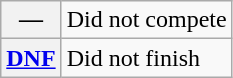<table class="wikitable">
<tr>
<th scope="row">—</th>
<td>Did not compete</td>
</tr>
<tr>
<th scope="row"><a href='#'>DNF</a></th>
<td>Did not finish</td>
</tr>
</table>
